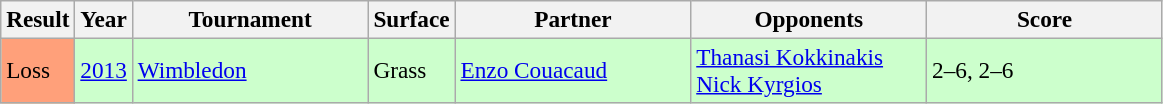<table class="sortable wikitable" style=font-size:97%>
<tr>
<th>Result</th>
<th>Year</th>
<th width=150>Tournament</th>
<th>Surface</th>
<th width=150>Partner</th>
<th width=150>Opponents</th>
<th width=150>Score</th>
</tr>
<tr style="background:#ccffcc;">
<td style="background:#ffa07a;">Loss</td>
<td><a href='#'>2013</a></td>
<td><a href='#'>Wimbledon</a></td>
<td>Grass</td>
<td> <a href='#'>Enzo Couacaud</a></td>
<td> <a href='#'>Thanasi Kokkinakis</a> <br> <a href='#'>Nick Kyrgios</a></td>
<td>2–6, 2–6</td>
</tr>
</table>
